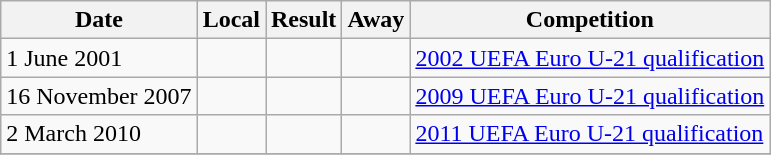<table class="wikitable">
<tr>
<th>Date</th>
<th>Local</th>
<th>Result</th>
<th>Away</th>
<th>Competition</th>
</tr>
<tr>
<td>1 June 2001</td>
<td></td>
<td></td>
<td></td>
<td><a href='#'>2002 UEFA Euro U-21 qualification</a></td>
</tr>
<tr>
<td>16 November 2007</td>
<td></td>
<td></td>
<td></td>
<td><a href='#'>2009 UEFA Euro U-21 qualification</a></td>
</tr>
<tr>
<td>2 March 2010</td>
<td></td>
<td></td>
<td></td>
<td><a href='#'>2011 UEFA Euro U-21 qualification</a></td>
</tr>
<tr>
</tr>
</table>
